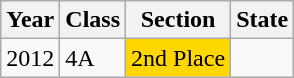<table class="wikitable">
<tr>
<th>Year</th>
<th>Class</th>
<th>Section</th>
<th>State</th>
</tr>
<tr>
<td>2012</td>
<td>4A</td>
<td style="background:#ffd700;">2nd Place</td>
</tr>
</table>
